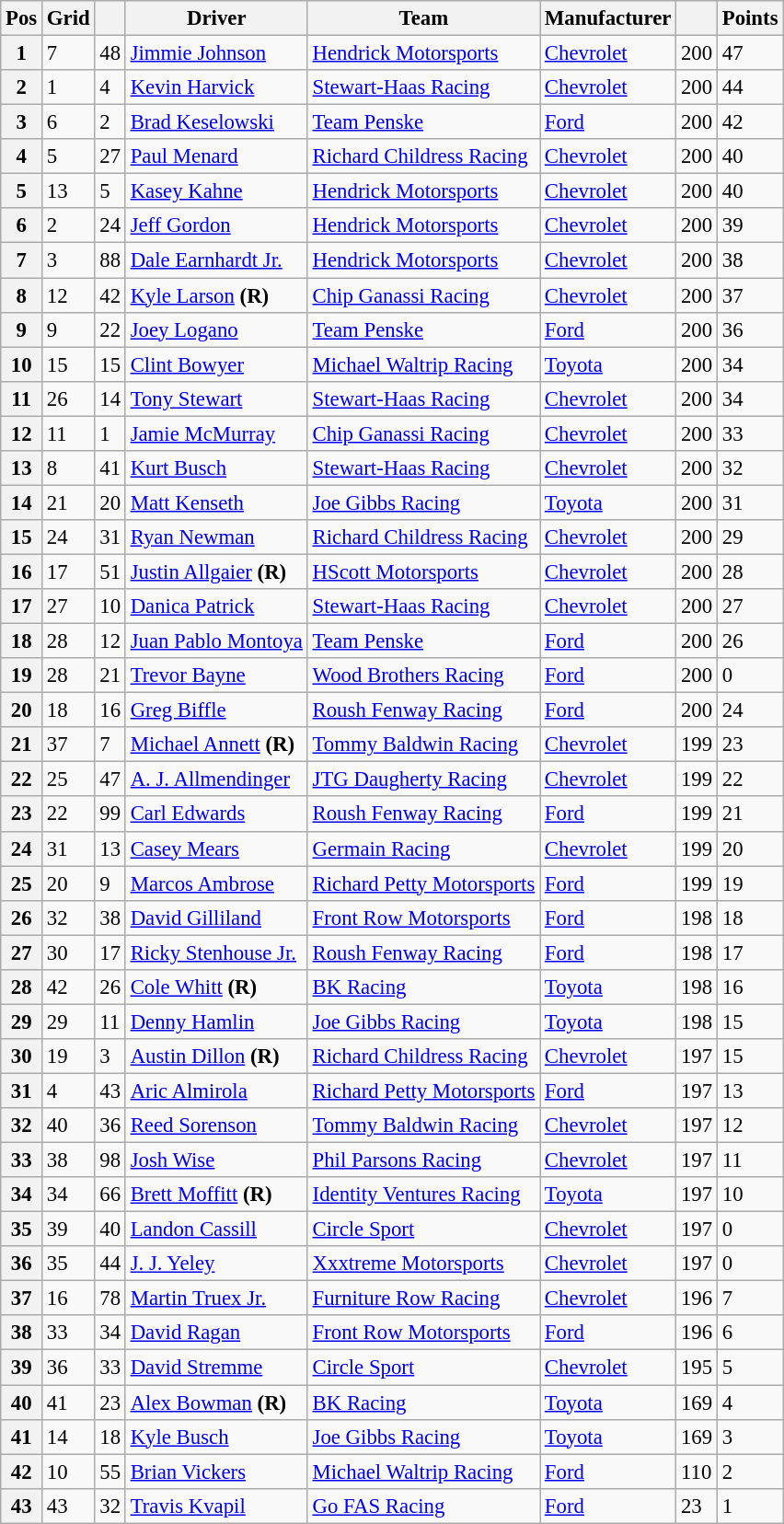<table class="wikitable" style="font-size:95%">
<tr>
<th>Pos</th>
<th>Grid</th>
<th></th>
<th>Driver</th>
<th>Team</th>
<th>Manufacturer</th>
<th></th>
<th>Points</th>
</tr>
<tr>
<th>1</th>
<td>7</td>
<td>48</td>
<td><a href='#'>Jimmie Johnson</a></td>
<td><a href='#'>Hendrick Motorsports</a></td>
<td><a href='#'>Chevrolet</a></td>
<td>200</td>
<td>47</td>
</tr>
<tr>
<th>2</th>
<td>1</td>
<td>4</td>
<td><a href='#'>Kevin Harvick</a></td>
<td><a href='#'>Stewart-Haas Racing</a></td>
<td><a href='#'>Chevrolet</a></td>
<td>200</td>
<td>44</td>
</tr>
<tr>
<th>3</th>
<td>6</td>
<td>2</td>
<td><a href='#'>Brad Keselowski</a></td>
<td><a href='#'>Team Penske</a></td>
<td><a href='#'>Ford</a></td>
<td>200</td>
<td>42</td>
</tr>
<tr>
<th>4</th>
<td>5</td>
<td>27</td>
<td><a href='#'>Paul Menard</a></td>
<td><a href='#'>Richard Childress Racing</a></td>
<td><a href='#'>Chevrolet</a></td>
<td>200</td>
<td>40</td>
</tr>
<tr>
<th>5</th>
<td>13</td>
<td>5</td>
<td><a href='#'>Kasey Kahne</a></td>
<td><a href='#'>Hendrick Motorsports</a></td>
<td><a href='#'>Chevrolet</a></td>
<td>200</td>
<td>40</td>
</tr>
<tr>
<th>6</th>
<td>2</td>
<td>24</td>
<td><a href='#'>Jeff Gordon</a></td>
<td><a href='#'>Hendrick Motorsports</a></td>
<td><a href='#'>Chevrolet</a></td>
<td>200</td>
<td>39</td>
</tr>
<tr>
<th>7</th>
<td>3</td>
<td>88</td>
<td><a href='#'>Dale Earnhardt Jr.</a></td>
<td><a href='#'>Hendrick Motorsports</a></td>
<td><a href='#'>Chevrolet</a></td>
<td>200</td>
<td>38</td>
</tr>
<tr>
<th>8</th>
<td>12</td>
<td>42</td>
<td><a href='#'>Kyle Larson</a> <strong>(R)</strong></td>
<td><a href='#'>Chip Ganassi Racing</a></td>
<td><a href='#'>Chevrolet</a></td>
<td>200</td>
<td>37</td>
</tr>
<tr>
<th>9</th>
<td>9</td>
<td>22</td>
<td><a href='#'>Joey Logano</a></td>
<td><a href='#'>Team Penske</a></td>
<td><a href='#'>Ford</a></td>
<td>200</td>
<td>36</td>
</tr>
<tr>
<th>10</th>
<td>15</td>
<td>15</td>
<td><a href='#'>Clint Bowyer</a></td>
<td><a href='#'>Michael Waltrip Racing</a></td>
<td><a href='#'>Toyota</a></td>
<td>200</td>
<td>34</td>
</tr>
<tr>
<th>11</th>
<td>26</td>
<td>14</td>
<td><a href='#'>Tony Stewart</a></td>
<td><a href='#'>Stewart-Haas Racing</a></td>
<td><a href='#'>Chevrolet</a></td>
<td>200</td>
<td>34</td>
</tr>
<tr>
<th>12</th>
<td>11</td>
<td>1</td>
<td><a href='#'>Jamie McMurray</a></td>
<td><a href='#'>Chip Ganassi Racing</a></td>
<td><a href='#'>Chevrolet</a></td>
<td>200</td>
<td>33</td>
</tr>
<tr>
<th>13</th>
<td>8</td>
<td>41</td>
<td><a href='#'>Kurt Busch</a></td>
<td><a href='#'>Stewart-Haas Racing</a></td>
<td><a href='#'>Chevrolet</a></td>
<td>200</td>
<td>32</td>
</tr>
<tr>
<th>14</th>
<td>21</td>
<td>20</td>
<td><a href='#'>Matt Kenseth</a></td>
<td><a href='#'>Joe Gibbs Racing</a></td>
<td><a href='#'>Toyota</a></td>
<td>200</td>
<td>31</td>
</tr>
<tr>
<th>15</th>
<td>24</td>
<td>31</td>
<td><a href='#'>Ryan Newman</a></td>
<td><a href='#'>Richard Childress Racing</a></td>
<td><a href='#'>Chevrolet</a></td>
<td>200</td>
<td>29</td>
</tr>
<tr>
<th>16</th>
<td>17</td>
<td>51</td>
<td><a href='#'>Justin Allgaier</a> <strong>(R)</strong></td>
<td><a href='#'>HScott Motorsports</a></td>
<td><a href='#'>Chevrolet</a></td>
<td>200</td>
<td>28</td>
</tr>
<tr>
<th>17</th>
<td>27</td>
<td>10</td>
<td><a href='#'>Danica Patrick</a></td>
<td><a href='#'>Stewart-Haas Racing</a></td>
<td><a href='#'>Chevrolet</a></td>
<td>200</td>
<td>27</td>
</tr>
<tr>
<th>18</th>
<td>28</td>
<td>12</td>
<td><a href='#'>Juan Pablo Montoya</a></td>
<td><a href='#'>Team Penske</a></td>
<td><a href='#'>Ford</a></td>
<td>200</td>
<td>26</td>
</tr>
<tr>
<th>19</th>
<td>28</td>
<td>21</td>
<td><a href='#'>Trevor Bayne</a></td>
<td><a href='#'>Wood Brothers Racing</a></td>
<td><a href='#'>Ford</a></td>
<td>200</td>
<td>0</td>
</tr>
<tr>
<th>20</th>
<td>18</td>
<td>16</td>
<td><a href='#'>Greg Biffle</a></td>
<td><a href='#'>Roush Fenway Racing</a></td>
<td><a href='#'>Ford</a></td>
<td>200</td>
<td>24</td>
</tr>
<tr>
<th>21</th>
<td>37</td>
<td>7</td>
<td><a href='#'>Michael Annett</a> <strong>(R)</strong></td>
<td><a href='#'>Tommy Baldwin Racing</a></td>
<td><a href='#'>Chevrolet</a></td>
<td>199</td>
<td>23</td>
</tr>
<tr>
<th>22</th>
<td>25</td>
<td>47</td>
<td><a href='#'>A. J. Allmendinger</a></td>
<td><a href='#'>JTG Daugherty Racing</a></td>
<td><a href='#'>Chevrolet</a></td>
<td>199</td>
<td>22</td>
</tr>
<tr>
<th>23</th>
<td>22</td>
<td>99</td>
<td><a href='#'>Carl Edwards</a></td>
<td><a href='#'>Roush Fenway Racing</a></td>
<td><a href='#'>Ford</a></td>
<td>199</td>
<td>21</td>
</tr>
<tr>
<th>24</th>
<td>31</td>
<td>13</td>
<td><a href='#'>Casey Mears</a></td>
<td><a href='#'>Germain Racing</a></td>
<td><a href='#'>Chevrolet</a></td>
<td>199</td>
<td>20</td>
</tr>
<tr>
<th>25</th>
<td>20</td>
<td>9</td>
<td><a href='#'>Marcos Ambrose</a></td>
<td><a href='#'>Richard Petty Motorsports</a></td>
<td><a href='#'>Ford</a></td>
<td>199</td>
<td>19</td>
</tr>
<tr>
<th>26</th>
<td>32</td>
<td>38</td>
<td><a href='#'>David Gilliland</a></td>
<td><a href='#'>Front Row Motorsports</a></td>
<td><a href='#'>Ford</a></td>
<td>198</td>
<td>18</td>
</tr>
<tr>
<th>27</th>
<td>30</td>
<td>17</td>
<td><a href='#'>Ricky Stenhouse Jr.</a></td>
<td><a href='#'>Roush Fenway Racing</a></td>
<td><a href='#'>Ford</a></td>
<td>198</td>
<td>17</td>
</tr>
<tr>
<th>28</th>
<td>42</td>
<td>26</td>
<td><a href='#'>Cole Whitt</a> <strong>(R)</strong></td>
<td><a href='#'>BK Racing</a></td>
<td><a href='#'>Toyota</a></td>
<td>198</td>
<td>16</td>
</tr>
<tr>
<th>29</th>
<td>29</td>
<td>11</td>
<td><a href='#'>Denny Hamlin</a></td>
<td><a href='#'>Joe Gibbs Racing</a></td>
<td><a href='#'>Toyota</a></td>
<td>198</td>
<td>15</td>
</tr>
<tr>
<th>30</th>
<td>19</td>
<td>3</td>
<td><a href='#'>Austin Dillon</a> <strong>(R)</strong></td>
<td><a href='#'>Richard Childress Racing</a></td>
<td><a href='#'>Chevrolet</a></td>
<td>197</td>
<td>15</td>
</tr>
<tr>
<th>31</th>
<td>4</td>
<td>43</td>
<td><a href='#'>Aric Almirola</a></td>
<td><a href='#'>Richard Petty Motorsports</a></td>
<td><a href='#'>Ford</a></td>
<td>197</td>
<td>13</td>
</tr>
<tr>
<th>32</th>
<td>40</td>
<td>36</td>
<td><a href='#'>Reed Sorenson</a></td>
<td><a href='#'>Tommy Baldwin Racing</a></td>
<td><a href='#'>Chevrolet</a></td>
<td>197</td>
<td>12</td>
</tr>
<tr>
<th>33</th>
<td>38</td>
<td>98</td>
<td><a href='#'>Josh Wise</a></td>
<td><a href='#'>Phil Parsons Racing</a></td>
<td><a href='#'>Chevrolet</a></td>
<td>197</td>
<td>11</td>
</tr>
<tr>
<th>34</th>
<td>34</td>
<td>66</td>
<td><a href='#'>Brett Moffitt</a> <strong>(R)</strong></td>
<td><a href='#'>Identity Ventures Racing</a></td>
<td><a href='#'>Toyota</a></td>
<td>197</td>
<td>10</td>
</tr>
<tr>
<th>35</th>
<td>39</td>
<td>40</td>
<td><a href='#'>Landon Cassill</a></td>
<td><a href='#'>Circle Sport</a></td>
<td><a href='#'>Chevrolet</a></td>
<td>197</td>
<td>0</td>
</tr>
<tr>
<th>36</th>
<td>35</td>
<td>44</td>
<td><a href='#'>J. J. Yeley</a></td>
<td><a href='#'>Xxxtreme Motorsports</a></td>
<td><a href='#'>Chevrolet</a></td>
<td>197</td>
<td>0</td>
</tr>
<tr>
<th>37</th>
<td>16</td>
<td>78</td>
<td><a href='#'>Martin Truex Jr.</a></td>
<td><a href='#'>Furniture Row Racing</a></td>
<td><a href='#'>Chevrolet</a></td>
<td>196</td>
<td>7</td>
</tr>
<tr>
<th>38</th>
<td>33</td>
<td>34</td>
<td><a href='#'>David Ragan</a></td>
<td><a href='#'>Front Row Motorsports</a></td>
<td><a href='#'>Ford</a></td>
<td>196</td>
<td>6</td>
</tr>
<tr>
<th>39</th>
<td>36</td>
<td>33</td>
<td><a href='#'>David Stremme</a></td>
<td><a href='#'>Circle Sport</a></td>
<td><a href='#'>Chevrolet</a></td>
<td>195</td>
<td>5</td>
</tr>
<tr>
<th>40</th>
<td>41</td>
<td>23</td>
<td><a href='#'>Alex Bowman</a> <strong>(R)</strong></td>
<td><a href='#'>BK Racing</a></td>
<td><a href='#'>Toyota</a></td>
<td>169</td>
<td>4</td>
</tr>
<tr>
<th>41</th>
<td>14</td>
<td>18</td>
<td><a href='#'>Kyle Busch</a></td>
<td><a href='#'>Joe Gibbs Racing</a></td>
<td><a href='#'>Toyota</a></td>
<td>169</td>
<td>3</td>
</tr>
<tr>
<th>42</th>
<td>10</td>
<td>55</td>
<td><a href='#'>Brian Vickers</a></td>
<td><a href='#'>Michael Waltrip Racing</a></td>
<td><a href='#'>Ford</a></td>
<td>110</td>
<td>2</td>
</tr>
<tr>
<th>43</th>
<td>43</td>
<td>32</td>
<td><a href='#'>Travis Kvapil</a></td>
<td><a href='#'>Go FAS Racing</a></td>
<td><a href='#'>Ford</a></td>
<td>23</td>
<td>1</td>
</tr>
</table>
